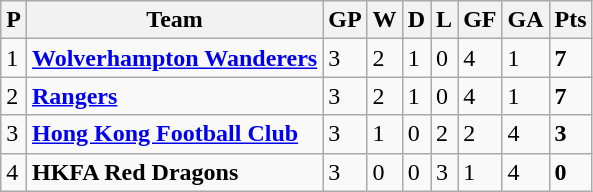<table class="wikitable">
<tr>
<th>P</th>
<th>Team</th>
<th>GP</th>
<th>W</th>
<th>D</th>
<th>L</th>
<th>GF</th>
<th>GA</th>
<th>Pts</th>
</tr>
<tr>
<td>1</td>
<td><a href='#'><strong>Wolverhampton Wanderers</strong></a></td>
<td>3</td>
<td>2</td>
<td>1</td>
<td>0</td>
<td>4</td>
<td>1</td>
<td><strong>7</strong></td>
</tr>
<tr>
<td>2</td>
<td><a href='#'><strong>Rangers</strong></a></td>
<td>3</td>
<td>2</td>
<td>1</td>
<td>0</td>
<td>4</td>
<td>1</td>
<td><strong>7</strong></td>
</tr>
<tr>
<td>3</td>
<td><strong><a href='#'>Hong Kong Football Club</a></strong></td>
<td>3</td>
<td>1</td>
<td>0</td>
<td>2</td>
<td>2</td>
<td>4</td>
<td><strong>3</strong></td>
</tr>
<tr>
<td>4</td>
<td><strong>HKFA Red Dragons</strong></td>
<td>3</td>
<td>0</td>
<td>0</td>
<td>3</td>
<td>1</td>
<td>4</td>
<td><strong>0</strong></td>
</tr>
</table>
